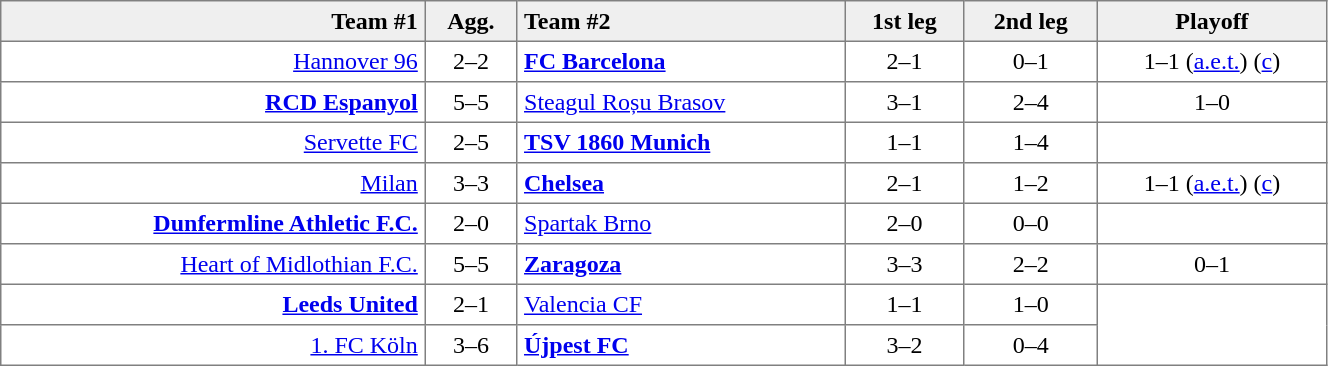<table border=1 cellspacing=0 cellpadding=4 style="border-collapse: collapse;" width=70%>
<tr bgcolor="efefef">
<th align=right>Team #1</th>
<th>Agg.</th>
<th align=left>Team #2</th>
<th>1st leg</th>
<th>2nd leg</th>
<th>Playoff</th>
</tr>
<tr>
<td align=right><a href='#'>Hannover 96</a> </td>
<td align=center>2–2</td>
<td> <strong><a href='#'>FC Barcelona</a></strong></td>
<td align=center>2–1</td>
<td align=center>0–1</td>
<td align=center>1–1 (<a href='#'>a.e.t.</a>) (<a href='#'>c</a>)</td>
</tr>
<tr>
<td align=right><strong><a href='#'>RCD Espanyol</a></strong> </td>
<td align=center>5–5</td>
<td> <a href='#'>Steagul Roșu Brasov</a></td>
<td align=center>3–1</td>
<td align=center>2–4</td>
<td align=center>1–0</td>
</tr>
<tr>
<td align=right><a href='#'>Servette FC</a> </td>
<td align=center>2–5</td>
<td> <strong><a href='#'>TSV 1860 Munich</a></strong></td>
<td align=center>1–1</td>
<td align=center>1–4</td>
</tr>
<tr>
<td align=right><a href='#'>Milan</a> </td>
<td align=center>3–3</td>
<td> <strong><a href='#'>Chelsea</a></strong></td>
<td align=center>2–1</td>
<td align=center>1–2</td>
<td align=center>1–1 (<a href='#'>a.e.t.</a>) (<a href='#'>c</a>)</td>
</tr>
<tr>
<td align=right><strong><a href='#'>Dunfermline Athletic F.C.</a></strong> </td>
<td align=center>2–0</td>
<td> <a href='#'>Spartak Brno</a></td>
<td align=center>2–0</td>
<td align=center>0–0</td>
</tr>
<tr>
<td align=right><a href='#'>Heart of Midlothian F.C.</a> </td>
<td align=center>5–5</td>
<td> <strong><a href='#'>Zaragoza</a></strong></td>
<td align=center>3–3</td>
<td align=center>2–2</td>
<td align=center>0–1</td>
</tr>
<tr>
<td align=right><strong><a href='#'>Leeds United</a></strong> </td>
<td align=center>2–1</td>
<td> <a href='#'>Valencia CF</a></td>
<td align=center>1–1</td>
<td align=center>1–0</td>
</tr>
<tr>
<td align=right><a href='#'>1. FC Köln</a> </td>
<td align=center>3–6</td>
<td> <strong><a href='#'>Újpest FC</a></strong></td>
<td align=center>3–2</td>
<td align=center>0–4</td>
</tr>
</table>
